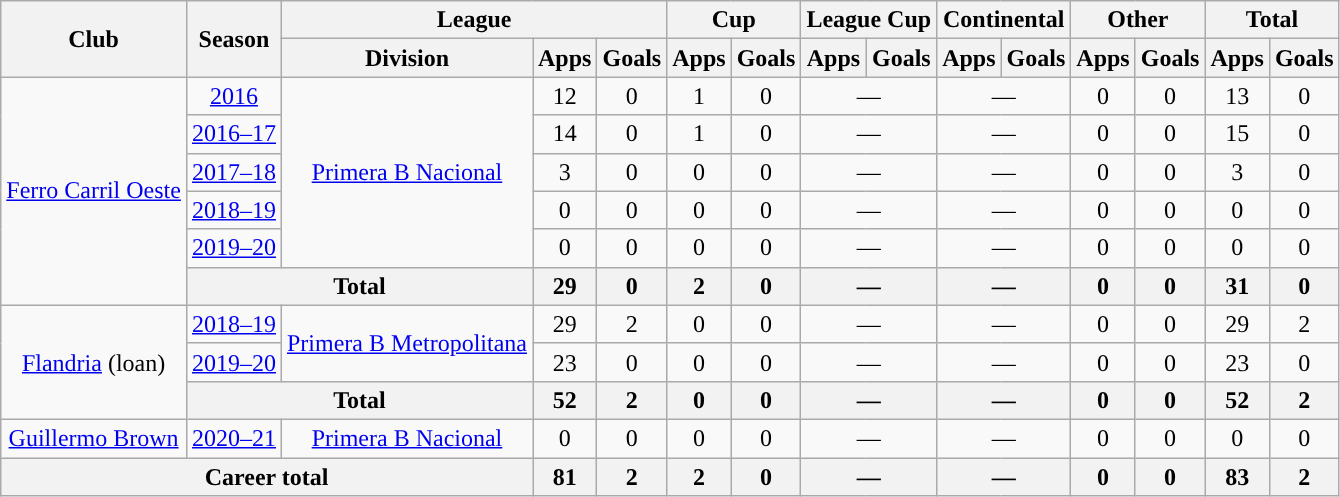<table class="wikitable" style="text-align:center">
<tr>
<th rowspan="2">Club</th>
<th rowspan="2">Season</th>
<th colspan="3">League</th>
<th colspan="2">Cup</th>
<th colspan="2">League Cup</th>
<th colspan="2">Continental</th>
<th colspan="2">Other</th>
<th colspan="2">Total</th>
</tr>
<tr>
<th>Division</th>
<th>Apps</th>
<th>Goals</th>
<th>Apps</th>
<th>Goals</th>
<th>Apps</th>
<th>Goals</th>
<th>Apps</th>
<th>Goals</th>
<th>Apps</th>
<th>Goals</th>
<th>Apps</th>
<th>Goals</th>
</tr>
<tr>
<td rowspan="6"><a href='#'>Ferro Carril Oeste</a></td>
<td><a href='#'>2016</a></td>
<td rowspan="5"><a href='#'>Primera B Nacional</a></td>
<td>12</td>
<td>0</td>
<td>1</td>
<td>0</td>
<td colspan="2">—</td>
<td colspan="2">—</td>
<td>0</td>
<td>0</td>
<td>13</td>
<td>0</td>
</tr>
<tr>
<td><a href='#'>2016–17</a></td>
<td>14</td>
<td>0</td>
<td>1</td>
<td>0</td>
<td colspan="2">—</td>
<td colspan="2">—</td>
<td>0</td>
<td>0</td>
<td>15</td>
<td>0</td>
</tr>
<tr>
<td><a href='#'>2017–18</a></td>
<td>3</td>
<td>0</td>
<td>0</td>
<td>0</td>
<td colspan="2">—</td>
<td colspan="2">—</td>
<td>0</td>
<td>0</td>
<td>3</td>
<td>0</td>
</tr>
<tr>
<td><a href='#'>2018–19</a></td>
<td>0</td>
<td>0</td>
<td>0</td>
<td>0</td>
<td colspan="2">—</td>
<td colspan="2">—</td>
<td>0</td>
<td>0</td>
<td>0</td>
<td>0</td>
</tr>
<tr>
<td><a href='#'>2019–20</a></td>
<td>0</td>
<td>0</td>
<td>0</td>
<td>0</td>
<td colspan="2">—</td>
<td colspan="2">—</td>
<td>0</td>
<td>0</td>
<td>0</td>
<td>0</td>
</tr>
<tr>
<th colspan="2">Total</th>
<th>29</th>
<th>0</th>
<th>2</th>
<th>0</th>
<th colspan="2">—</th>
<th colspan="2">—</th>
<th>0</th>
<th>0</th>
<th>31</th>
<th>0</th>
</tr>
<tr>
<td rowspan="3"><a href='#'>Flandria</a> (loan)</td>
<td><a href='#'>2018–19</a></td>
<td rowspan="2"><a href='#'>Primera B Metropolitana</a></td>
<td>29</td>
<td>2</td>
<td>0</td>
<td>0</td>
<td colspan="2">—</td>
<td colspan="2">—</td>
<td>0</td>
<td>0</td>
<td>29</td>
<td>2</td>
</tr>
<tr>
<td><a href='#'>2019–20</a></td>
<td>23</td>
<td>0</td>
<td>0</td>
<td>0</td>
<td colspan="2">—</td>
<td colspan="2">—</td>
<td>0</td>
<td>0</td>
<td>23</td>
<td>0</td>
</tr>
<tr>
<th colspan="2">Total</th>
<th>52</th>
<th>2</th>
<th>0</th>
<th>0</th>
<th colspan="2">—</th>
<th colspan="2">—</th>
<th>0</th>
<th>0</th>
<th>52</th>
<th>2</th>
</tr>
<tr>
<td rowspan="1"><a href='#'>Guillermo Brown</a></td>
<td><a href='#'>2020–21</a></td>
<td rowspan="1"><a href='#'>Primera B Nacional</a></td>
<td>0</td>
<td>0</td>
<td>0</td>
<td>0</td>
<td colspan="2">—</td>
<td colspan="2">—</td>
<td>0</td>
<td>0</td>
<td>0</td>
<td>0</td>
</tr>
<tr>
<th colspan="3">Career total</th>
<th>81</th>
<th>2</th>
<th>2</th>
<th>0</th>
<th colspan="2">—</th>
<th colspan="2">—</th>
<th>0</th>
<th>0</th>
<th>83</th>
<th>2</th>
</tr>
</table>
